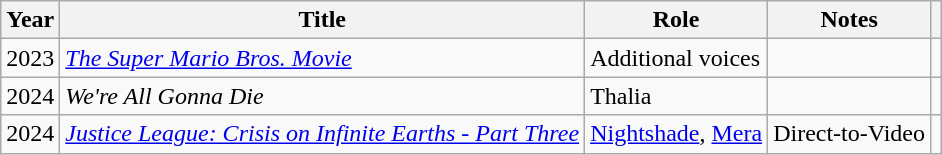<table class="wikitable sortable">
<tr>
<th>Year</th>
<th>Title</th>
<th>Role</th>
<th class="unsortable">Notes</th>
<th class="unsortable"></th>
</tr>
<tr>
<td>2023</td>
<td><em><a href='#'>The Super Mario Bros. Movie</a></em></td>
<td>Additional voices</td>
<td></td>
<td></td>
</tr>
<tr>
<td>2024</td>
<td><em>We're All Gonna Die</em></td>
<td>Thalia</td>
<td></td>
<td></td>
</tr>
<tr>
<td>2024</td>
<td><em><a href='#'>Justice League: Crisis on Infinite Earths - Part Three</a></em></td>
<td><a href='#'>Nightshade</a>, <a href='#'>Mera</a></td>
<td>Direct-to-Video</td>
<td></td>
</tr>
</table>
